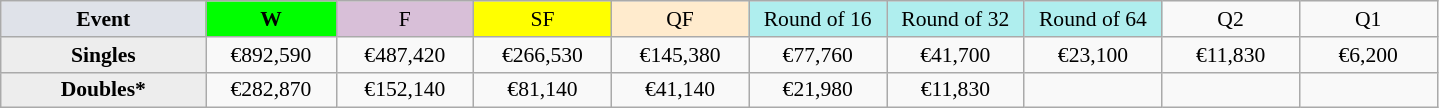<table class=wikitable style=font-size:90%;text-align:center>
<tr>
<td style="width:130px; background:#dfe2e9;"><strong>Event</strong></td>
<td style="width:80px; background:lime;"><strong>W</strong></td>
<td style="width:85px; background:thistle;">F</td>
<td style="width:85px; background:#ff0;">SF</td>
<td style="width:85px; background:#ffebcd;">QF</td>
<td style="width:85px; background:#afeeee;">Round of 16</td>
<td style="width:85px; background:#afeeee;">Round of 32</td>
<td style="width:85px; background:#afeeee;">Round of 64</td>
<td width=85>Q2</td>
<td width=85>Q1</td>
</tr>
<tr>
<td style="background:#ededed;"><strong>Singles</strong></td>
<td>€892,590</td>
<td>€487,420</td>
<td>€266,530</td>
<td>€145,380</td>
<td>€77,760</td>
<td>€41,700</td>
<td>€23,100</td>
<td>€11,830</td>
<td>€6,200</td>
</tr>
<tr>
<td style="background:#ededed;"><strong>Doubles*</strong></td>
<td>€282,870</td>
<td>€152,140</td>
<td>€81,140</td>
<td>€41,140</td>
<td>€21,980</td>
<td>€11,830</td>
<td></td>
<td></td>
<td></td>
</tr>
</table>
